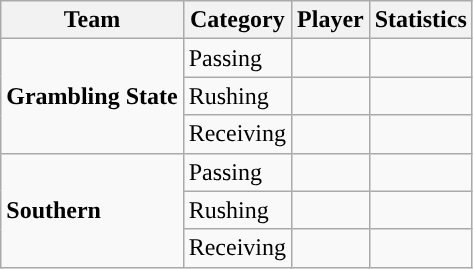<table class="wikitable" style="float: left;">
<tr>
<th>Team</th>
<th>Category</th>
<th>Player</th>
<th>Statistics</th>
</tr>
<tr>
<td rowspan=3><strong>Grambling State</strong></td>
<td>Passing</td>
<td> </td>
<td> </td>
</tr>
<tr>
<td>Rushing</td>
<td> </td>
<td> </td>
</tr>
<tr>
<td>Receiving</td>
<td> </td>
<td> </td>
</tr>
<tr>
<td rowspan=3><strong>Southern</strong></td>
<td>Passing</td>
<td> </td>
<td> </td>
</tr>
<tr>
<td>Rushing</td>
<td> </td>
<td> </td>
</tr>
<tr>
<td>Receiving</td>
<td> </td>
<td> </td>
</tr>
</table>
